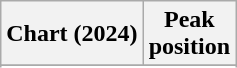<table class="wikitable sortable plainrowheaders">
<tr>
<th scope="col">Chart (2024)</th>
<th scope="col">Peak<br>position</th>
</tr>
<tr>
</tr>
<tr>
</tr>
<tr>
</tr>
</table>
